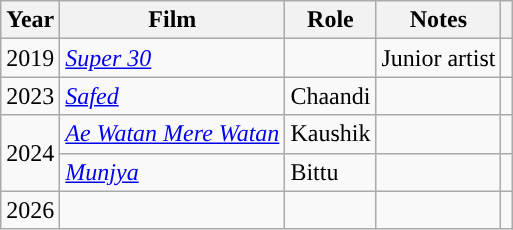<table class="wikitable">
<tr>
<th>Year</th>
<th>Film</th>
<th>Role</th>
<th>Notes</th>
<th></th>
</tr>
<tr>
<td>2019</td>
<td><em><a href='#'>Super 30</a></em></td>
<td></td>
<td>Junior artist</td>
<td></td>
</tr>
<tr>
<td>2023</td>
<td><em><a href='#'>Safed</a></em></td>
<td>Chaandi</td>
<td></td>
<td></td>
</tr>
<tr>
<td rowspan="2">2024</td>
<td><em><a href='#'>Ae Watan Mere Watan</a></em></td>
<td>Kaushik</td>
<td></td>
<td></td>
</tr>
<tr>
<td><em><a href='#'>Munjya</a></em></td>
<td>Bittu</td>
<td></td>
<td></td>
</tr>
<tr>
<td>2026</td>
<td></td>
<td></td>
<td></td>
<td style="text-align: center;"></td>
</tr>
</table>
